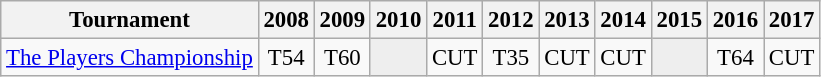<table class="wikitable" style="font-size:95%;text-align:center;">
<tr>
<th>Tournament</th>
<th>2008</th>
<th>2009</th>
<th>2010</th>
<th>2011</th>
<th>2012</th>
<th>2013</th>
<th>2014</th>
<th>2015</th>
<th>2016</th>
<th>2017</th>
</tr>
<tr>
<td align=left><a href='#'>The Players Championship</a></td>
<td>T54</td>
<td>T60</td>
<td style="background:#eeeeee;"></td>
<td>CUT</td>
<td>T35</td>
<td>CUT</td>
<td>CUT</td>
<td style="background:#eeeeee;"></td>
<td>T64</td>
<td>CUT</td>
</tr>
</table>
